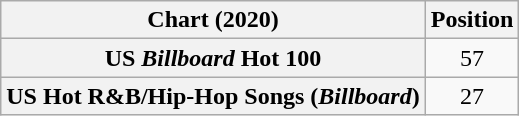<table class="wikitable sortable plainrowheaders" style="text-align:center">
<tr>
<th scope="col">Chart (2020)</th>
<th scope="col">Position</th>
</tr>
<tr>
<th scope="row">US <em>Billboard</em> Hot 100</th>
<td>57</td>
</tr>
<tr>
<th scope="row">US Hot R&B/Hip-Hop Songs (<em>Billboard</em>)</th>
<td>27</td>
</tr>
</table>
